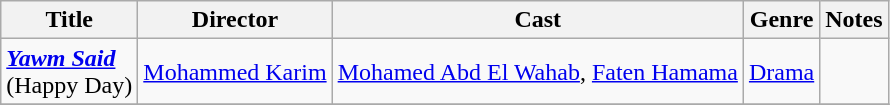<table class="wikitable">
<tr>
<th>Title</th>
<th>Director</th>
<th>Cast</th>
<th>Genre</th>
<th>Notes</th>
</tr>
<tr>
<td><strong><em><a href='#'>Yawm Said</a></em></strong><br>(Happy Day)</td>
<td><a href='#'>Mohammed Karim</a></td>
<td><a href='#'>Mohamed Abd El Wahab</a>, <a href='#'>Faten Hamama</a></td>
<td><a href='#'>Drama</a></td>
<td></td>
</tr>
<tr>
</tr>
</table>
